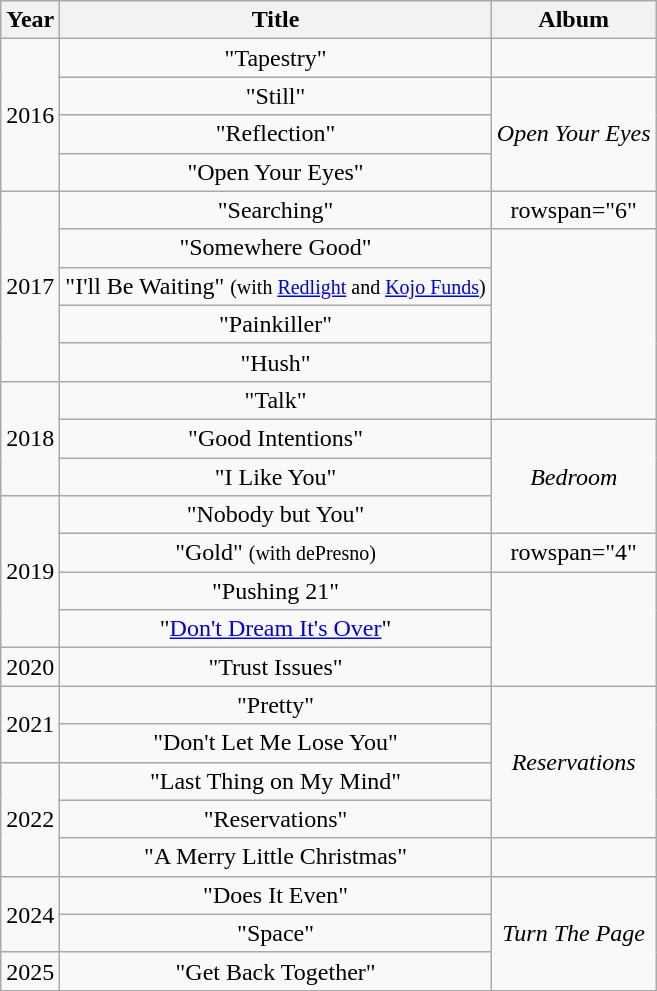<table class="wikitable plainrowheaders" style="text-align:center;">
<tr>
<th>Year</th>
<th>Title</th>
<th>Album</th>
</tr>
<tr>
<td rowspan="4">2016</td>
<td>"Tapestry"</td>
<td></td>
</tr>
<tr>
<td>"Still"</td>
<td rowspan="3"><em>Open Your Eyes</em></td>
</tr>
<tr>
<td>"Reflection"</td>
</tr>
<tr>
<td>"Open Your Eyes"</td>
</tr>
<tr>
<td rowspan="5">2017</td>
<td>"Searching"</td>
<td>rowspan="6" </td>
</tr>
<tr>
<td>"Somewhere Good"</td>
</tr>
<tr>
<td>"I'll Be Waiting" <small>(with <a href='#'>Redlight</a> and <a href='#'>Kojo Funds</a>)</small></td>
</tr>
<tr>
<td>"Painkiller"</td>
</tr>
<tr>
<td>"Hush"</td>
</tr>
<tr>
<td rowspan="3">2018</td>
<td>"Talk"</td>
</tr>
<tr>
<td>"Good Intentions"</td>
<td rowspan="3"><em>Bedroom</em></td>
</tr>
<tr>
<td>"I Like You"</td>
</tr>
<tr>
<td rowspan="4">2019</td>
<td>"Nobody but You"</td>
</tr>
<tr>
<td>"Gold" <small>(with dePresno)</small></td>
<td>rowspan="4" </td>
</tr>
<tr>
<td>"Pushing 21"</td>
</tr>
<tr>
<td>"<a href='#'>Don't Dream It's Over</a>"</td>
</tr>
<tr>
<td rowspan="1">2020</td>
<td>"Trust Issues"</td>
</tr>
<tr>
<td rowspan="2">2021</td>
<td>"Pretty"</td>
<td rowspan="4"><em>Reservations</em></td>
</tr>
<tr>
<td>"Don't Let Me Lose You"</td>
</tr>
<tr>
<td rowspan="3">2022</td>
<td>"Last Thing on My Mind"</td>
</tr>
<tr>
<td>"Reservations"</td>
</tr>
<tr>
<td>"A Merry Little Christmas"</td>
<td></td>
</tr>
<tr>
<td rowspan="2">2024</td>
<td>"Does It Even"</td>
<td rowspan="3"><em>Turn The Page</em></td>
</tr>
<tr>
<td>"Space"</td>
</tr>
<tr>
<td rowspan="1">2025</td>
<td>"Get Back Together"</td>
</tr>
</table>
